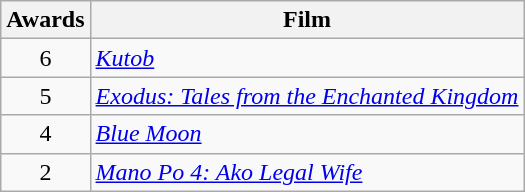<table class="wikitable" style="text-align:center">
<tr>
<th scope="col">Awards</th>
<th scope="col">Film</th>
</tr>
<tr>
<td>6</td>
<td align=left><em><a href='#'>Kutob</a></em></td>
</tr>
<tr>
<td>5</td>
<td align=left><em><a href='#'>Exodus: Tales from the Enchanted Kingdom</a></em></td>
</tr>
<tr>
<td>4</td>
<td align=left><em><a href='#'>Blue Moon</a></em></td>
</tr>
<tr>
<td>2</td>
<td align=left><em><a href='#'>Mano Po 4: Ako Legal Wife</a></em></td>
</tr>
</table>
